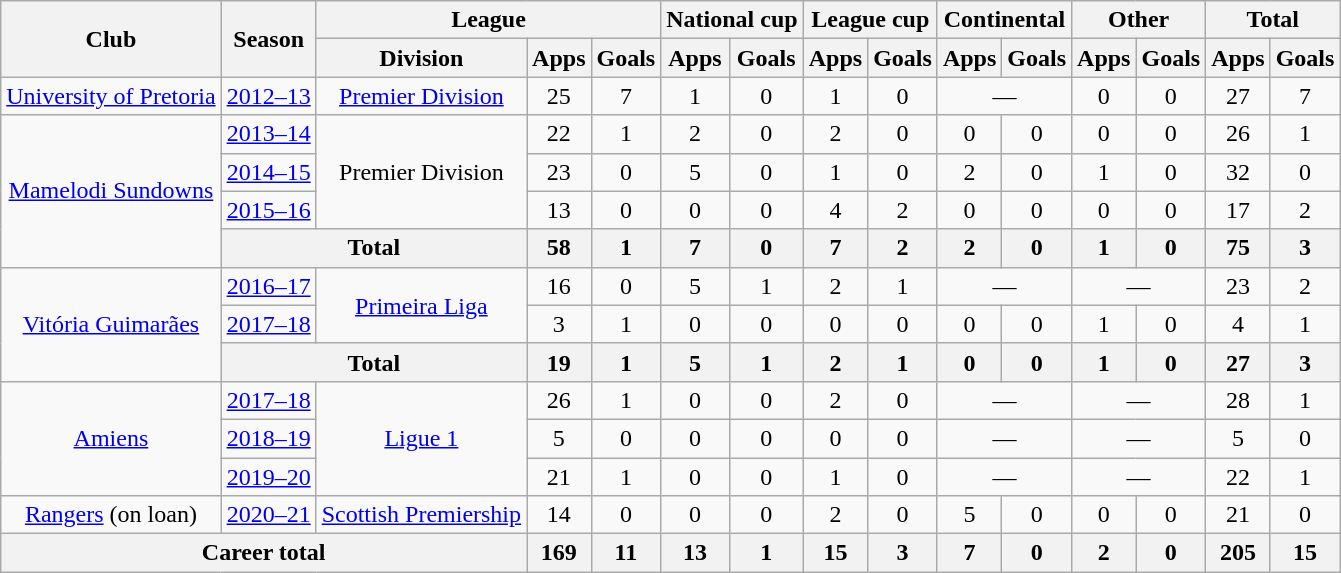<table class="wikitable" style="text-align: center">
<tr>
<th rowspan="2">Club</th>
<th rowspan="2">Season</th>
<th colspan="3">League</th>
<th colspan="2">National cup</th>
<th colspan="2">League cup</th>
<th colspan="2">Continental</th>
<th colspan="2">Other</th>
<th colspan="2">Total</th>
</tr>
<tr>
<th>Division</th>
<th>Apps</th>
<th>Goals</th>
<th>Apps</th>
<th>Goals</th>
<th>Apps</th>
<th>Goals</th>
<th>Apps</th>
<th>Goals</th>
<th>Apps</th>
<th>Goals</th>
<th>Apps</th>
<th>Goals</th>
</tr>
<tr>
<td><a href='#'>University of Pretoria</a></td>
<td><a href='#'>2012–13</a></td>
<td><a href='#'>Premier Division</a></td>
<td>25</td>
<td>7</td>
<td>1</td>
<td>0</td>
<td>1</td>
<td>0</td>
<td colspan="2">—</td>
<td>0</td>
<td>0</td>
<td>27</td>
<td>7</td>
</tr>
<tr>
<td rowspan="4"><a href='#'>Mamelodi Sundowns</a></td>
<td><a href='#'>2013–14</a></td>
<td rowspan="3">Premier Division</td>
<td>22</td>
<td>1</td>
<td>2</td>
<td>0</td>
<td>2</td>
<td>0</td>
<td>0</td>
<td>0</td>
<td>0</td>
<td>0</td>
<td>26</td>
<td>1</td>
</tr>
<tr>
<td><a href='#'>2014–15</a></td>
<td>23</td>
<td>0</td>
<td>5</td>
<td>0</td>
<td>1</td>
<td>0</td>
<td>2</td>
<td>0</td>
<td>1</td>
<td>0</td>
<td>32</td>
<td>0</td>
</tr>
<tr>
<td><a href='#'>2015–16</a></td>
<td>13</td>
<td>0</td>
<td>0</td>
<td>0</td>
<td>4</td>
<td>2</td>
<td>0</td>
<td>0</td>
<td>0</td>
<td>0</td>
<td>17</td>
<td>2</td>
</tr>
<tr>
<th colspan="2">Total</th>
<th>58</th>
<th>1</th>
<th>7</th>
<th>0</th>
<th>7</th>
<th>2</th>
<th>2</th>
<th>0</th>
<th>1</th>
<th>0</th>
<th>75</th>
<th>3</th>
</tr>
<tr>
<td rowspan="3"><a href='#'>Vitória Guimarães</a></td>
<td><a href='#'>2016–17</a></td>
<td rowspan="2"><a href='#'>Primeira Liga</a></td>
<td>16</td>
<td>0</td>
<td>5</td>
<td>1</td>
<td>2</td>
<td>1</td>
<td colspan="2">—</td>
<td colspan="2">—</td>
<td>23</td>
<td>2</td>
</tr>
<tr>
<td><a href='#'>2017–18</a></td>
<td>3</td>
<td>1</td>
<td>0</td>
<td>0</td>
<td>0</td>
<td>0</td>
<td>0</td>
<td>0</td>
<td>1</td>
<td>0</td>
<td>4</td>
<td>1</td>
</tr>
<tr>
<th colspan="2">Total</th>
<th>19</th>
<th>1</th>
<th>5</th>
<th>1</th>
<th>2</th>
<th>1</th>
<th>0</th>
<th>0</th>
<th>1</th>
<th>0</th>
<th>27</th>
<th>3</th>
</tr>
<tr>
<td rowspan="3"><a href='#'>Amiens</a></td>
<td><a href='#'>2017–18</a></td>
<td rowspan="3"><a href='#'>Ligue 1</a></td>
<td>26</td>
<td>1</td>
<td>0</td>
<td>0</td>
<td>2</td>
<td>0</td>
<td colspan="2">—</td>
<td colspan="2">—</td>
<td>28</td>
<td>1</td>
</tr>
<tr>
<td><a href='#'>2018–19</a></td>
<td>5</td>
<td>0</td>
<td>0</td>
<td>0</td>
<td>0</td>
<td>0</td>
<td colspan="2">—</td>
<td colspan="2">—</td>
<td>5</td>
<td>0</td>
</tr>
<tr>
<td><a href='#'>2019–20</a></td>
<td>21</td>
<td>1</td>
<td>0</td>
<td>0</td>
<td>1</td>
<td>0</td>
<td colspan="2">—</td>
<td colspan="2">—</td>
<td>22</td>
<td>1</td>
</tr>
<tr>
<td><a href='#'>Rangers</a> (on loan)</td>
<td><a href='#'>2020–21</a></td>
<td><a href='#'>Scottish Premiership</a></td>
<td>14</td>
<td>0</td>
<td>0</td>
<td>0</td>
<td>2</td>
<td>0</td>
<td>5</td>
<td>0</td>
<td>0</td>
<td>0</td>
<td>21</td>
<td>0</td>
</tr>
<tr>
<th colspan="3">Career total</th>
<th>169</th>
<th>11</th>
<th>13</th>
<th>1</th>
<th>15</th>
<th>3</th>
<th>7</th>
<th>0</th>
<th>2</th>
<th>0</th>
<th>205</th>
<th>15</th>
</tr>
</table>
